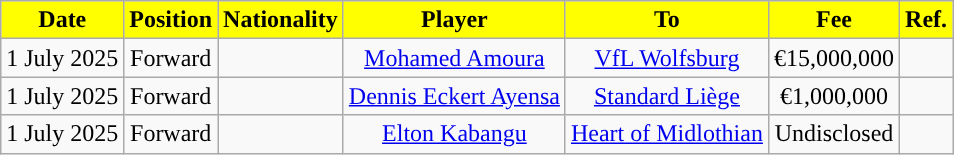<table class="wikitable" style="text-align:center;">
<tr>
<th style="background:#FFFF00; color:#000000; ">Date</th>
<th style="background:#FFFF00; color:#000000; ">Position</th>
<th style="background:#FFFF00; color:#000000; ">Nationality</th>
<th style="background:#FFFF00; color:#000000; ">Player</th>
<th style="background:#FFFF00; color:#000000; ">To</th>
<th style="background:#FFFF00; color:#000000; ">Fee</th>
<th style="background:#FFFF00; color:#000000; ">Ref.</th>
</tr>
<tr>
<td>1 July 2025</td>
<td>Forward</td>
<td></td>
<td><a href='#'>Mohamed Amoura</a></td>
<td> <a href='#'>VfL Wolfsburg</a></td>
<td>€15,000,000</td>
<td></td>
</tr>
<tr>
<td>1 July 2025</td>
<td>Forward</td>
<td></td>
<td><a href='#'>Dennis Eckert Ayensa</a></td>
<td> <a href='#'>Standard Liège</a></td>
<td>€1,000,000</td>
<td></td>
</tr>
<tr>
<td>1 July 2025 </td>
<td>Forward</td>
<td></td>
<td><a href='#'>Elton Kabangu</a></td>
<td> <a href='#'>Heart of Midlothian</a></td>
<td>Undisclosed</td>
<td></td>
</tr>
</table>
